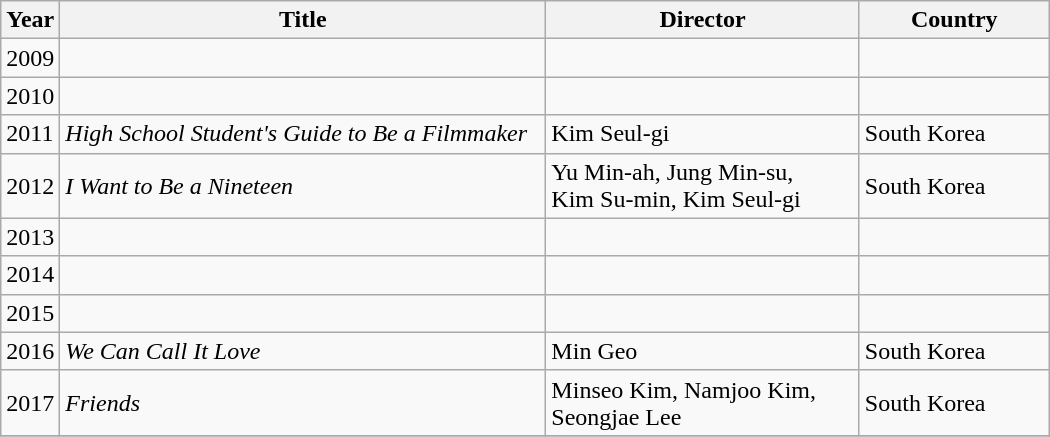<table class="wikitable" style="width:700px">
<tr>
<th width=10>Year</th>
<th width=400>Title</th>
<th width=250>Director</th>
<th width=140>Country</th>
</tr>
<tr>
<td>2009</td>
<td></td>
<td></td>
<td></td>
</tr>
<tr>
<td>2010</td>
<td></td>
<td></td>
<td></td>
</tr>
<tr>
<td>2011</td>
<td><em>High School Student's Guide to Be a Filmmaker</em></td>
<td>Kim Seul-gi</td>
<td>South Korea</td>
</tr>
<tr>
<td>2012</td>
<td><em>I Want to Be a Nineteen</em></td>
<td>Yu Min-ah, Jung Min-su, <br> Kim Su-min, Kim Seul-gi</td>
<td>South Korea</td>
</tr>
<tr>
<td>2013</td>
<td></td>
<td></td>
<td></td>
</tr>
<tr>
<td>2014</td>
<td></td>
<td></td>
<td></td>
</tr>
<tr>
<td>2015</td>
<td></td>
<td></td>
<td></td>
</tr>
<tr>
<td>2016</td>
<td><em>We Can Call It Love</em></td>
<td>Min Geo</td>
<td>South Korea</td>
</tr>
<tr>
<td>2017</td>
<td><em>Friends</em></td>
<td>Minseo Kim, Namjoo Kim, Seongjae Lee</td>
<td>South Korea</td>
</tr>
<tr>
</tr>
</table>
